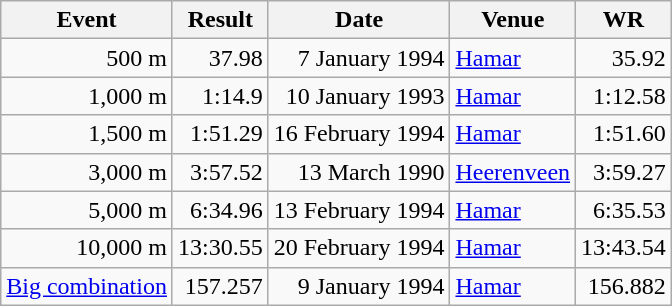<table class="wikitable">
<tr>
<th>Event</th>
<th>Result</th>
<th>Date</th>
<th>Venue</th>
<th>WR</th>
</tr>
<tr align="right">
<td>500 m</td>
<td>37.98</td>
<td>7 January 1994</td>
<td align="left"><a href='#'>Hamar</a></td>
<td>35.92</td>
</tr>
<tr align="right">
<td>1,000 m</td>
<td>1:14.9</td>
<td>10 January 1993</td>
<td align="left"><a href='#'>Hamar</a></td>
<td>1:12.58</td>
</tr>
<tr align="right">
<td>1,500 m</td>
<td>1:51.29</td>
<td>16 February 1994</td>
<td align="left"><a href='#'>Hamar</a></td>
<td>1:51.60</td>
</tr>
<tr align="right">
<td>3,000 m</td>
<td>3:57.52</td>
<td>13 March 1990</td>
<td align="left"><a href='#'>Heerenveen</a></td>
<td>3:59.27</td>
</tr>
<tr align="right">
<td>5,000 m</td>
<td>6:34.96</td>
<td>13 February 1994</td>
<td align="left"><a href='#'>Hamar</a></td>
<td>6:35.53</td>
</tr>
<tr align="right">
<td>10,000 m</td>
<td>13:30.55</td>
<td>20 February 1994</td>
<td align="left"><a href='#'>Hamar</a></td>
<td>13:43.54</td>
</tr>
<tr align="right">
<td><a href='#'>Big combination</a></td>
<td>157.257</td>
<td>9 January 1994</td>
<td align="left"><a href='#'>Hamar</a></td>
<td>156.882</td>
</tr>
</table>
